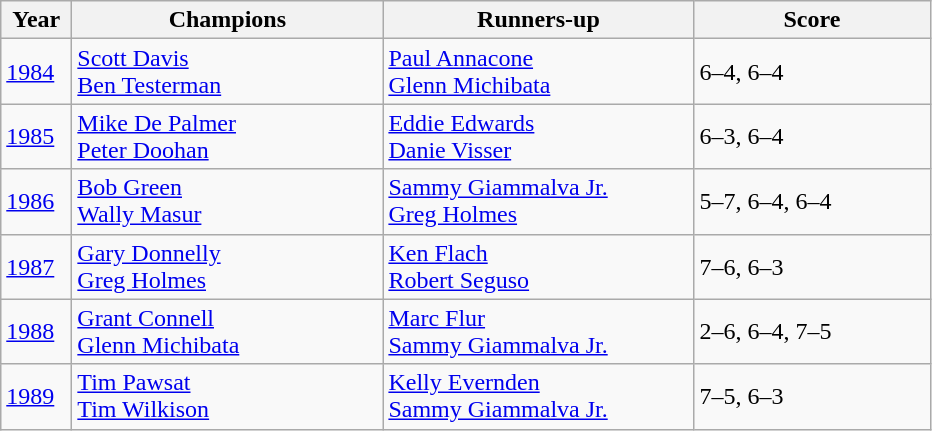<table class="wikitable">
<tr>
<th style="width:40px">Year</th>
<th style="width:200px">Champions</th>
<th style="width:200px">Runners-up</th>
<th style="width:150px" class="unsortable">Score</th>
</tr>
<tr>
<td><a href='#'>1984</a></td>
<td> <a href='#'>Scott Davis</a><br> <a href='#'>Ben Testerman</a></td>
<td> <a href='#'>Paul Annacone</a><br> <a href='#'>Glenn Michibata</a></td>
<td>6–4, 6–4</td>
</tr>
<tr>
<td><a href='#'>1985</a></td>
<td> <a href='#'>Mike De Palmer</a><br> <a href='#'>Peter Doohan</a></td>
<td> <a href='#'>Eddie Edwards</a><br> <a href='#'>Danie Visser</a></td>
<td>6–3, 6–4</td>
</tr>
<tr>
<td><a href='#'>1986</a></td>
<td> <a href='#'>Bob Green</a><br> <a href='#'>Wally Masur</a></td>
<td> <a href='#'>Sammy Giammalva Jr.</a><br> <a href='#'>Greg Holmes</a></td>
<td>5–7, 6–4, 6–4</td>
</tr>
<tr>
<td><a href='#'>1987</a></td>
<td> <a href='#'>Gary Donnelly</a><br> <a href='#'>Greg Holmes</a></td>
<td> <a href='#'>Ken Flach</a><br> <a href='#'>Robert Seguso</a></td>
<td>7–6, 6–3</td>
</tr>
<tr>
<td><a href='#'>1988</a></td>
<td> <a href='#'>Grant Connell</a><br> <a href='#'>Glenn Michibata</a></td>
<td> <a href='#'>Marc Flur</a><br> <a href='#'>Sammy Giammalva Jr.</a></td>
<td>2–6, 6–4, 7–5</td>
</tr>
<tr>
<td><a href='#'>1989</a></td>
<td> <a href='#'>Tim Pawsat</a><br> <a href='#'>Tim Wilkison</a></td>
<td> <a href='#'>Kelly Evernden</a><br> <a href='#'>Sammy Giammalva Jr.</a></td>
<td>7–5, 6–3</td>
</tr>
</table>
